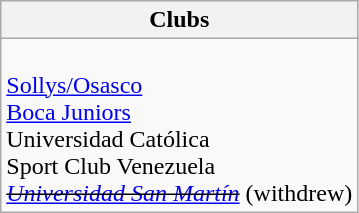<table class="wikitable">
<tr>
<th>Clubs</th>
</tr>
<tr>
<td><br> <a href='#'>Sollys/Osasco</a><br>
 <a href='#'>Boca Juniors</a><br>
 Universidad Católica<br>
 Sport Club Venezuela<br>
 <em><s><a href='#'>Universidad San Martín</a></s></em> (withdrew)</td>
</tr>
</table>
